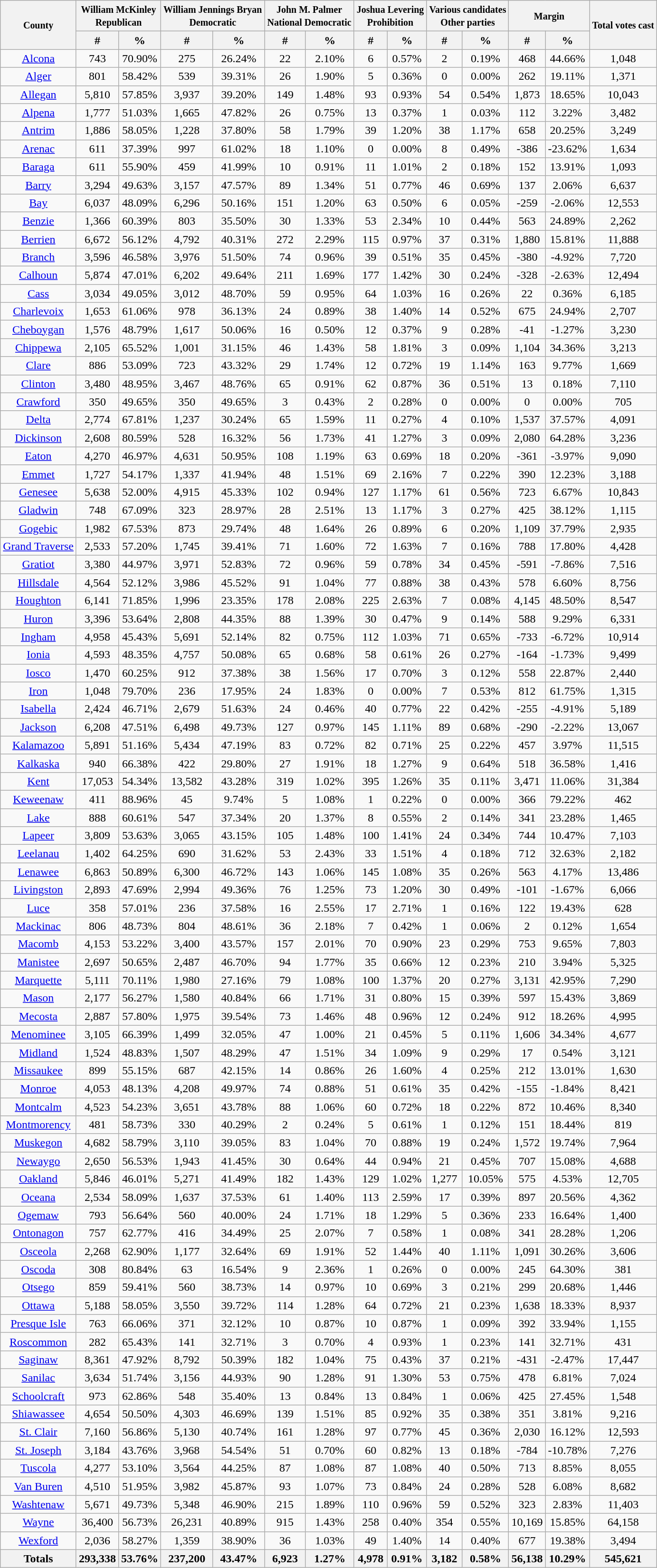<table class="wikitable sortable">
<tr>
<th rowspan="2" style="text-align:center;"><small>County</small></th>
<th colspan="2" style="text-align:center;"><small>William McKinley<br>Republican</small></th>
<th colspan="2" style="text-align:center;"><small>William Jennings Bryan<br>Democratic</small></th>
<th colspan="2" style="text-align:center;"><small>John M. Palmer<br>National Democratic</small></th>
<th colspan="2" style="text-align:center;"><small>Joshua Levering<br>Prohibition</small></th>
<th colspan="2" style="text-align:center;"><small>Various candidates<br>Other parties</small></th>
<th colspan="2" style="text-align:center;"><small>Margin</small></th>
<th rowspan="2" style="text-align:center;"><small>Total votes cast</small></th>
</tr>
<tr>
<th data-sort-type="number">#</th>
<th data-sort-type="number">%</th>
<th data-sort-type="number">#</th>
<th data-sort-type="number">%</th>
<th data-sort-type="number">#</th>
<th data-sort-type="number">%</th>
<th data-sort-type="number">#</th>
<th data-sort-type="number">%</th>
<th data-sort-type="number">#</th>
<th data-sort-type="number">%</th>
<th data-sort-type="number">#</th>
<th data-sort-type="number">%</th>
</tr>
<tr style="text-align:center;">
<td><a href='#'>Alcona</a></td>
<td>743</td>
<td>70.90%</td>
<td>275</td>
<td>26.24%</td>
<td>22</td>
<td>2.10%</td>
<td>6</td>
<td>0.57%</td>
<td>2</td>
<td>0.19%</td>
<td>468</td>
<td>44.66%</td>
<td>1,048</td>
</tr>
<tr style="text-align:center;">
<td><a href='#'>Alger</a></td>
<td>801</td>
<td>58.42%</td>
<td>539</td>
<td>39.31%</td>
<td>26</td>
<td>1.90%</td>
<td>5</td>
<td>0.36%</td>
<td>0</td>
<td>0.00%</td>
<td>262</td>
<td>19.11%</td>
<td>1,371</td>
</tr>
<tr style="text-align:center;">
<td><a href='#'>Allegan</a></td>
<td>5,810</td>
<td>57.85%</td>
<td>3,937</td>
<td>39.20%</td>
<td>149</td>
<td>1.48%</td>
<td>93</td>
<td>0.93%</td>
<td>54</td>
<td>0.54%</td>
<td>1,873</td>
<td>18.65%</td>
<td>10,043</td>
</tr>
<tr style="text-align:center;">
<td><a href='#'>Alpena</a></td>
<td>1,777</td>
<td>51.03%</td>
<td>1,665</td>
<td>47.82%</td>
<td>26</td>
<td>0.75%</td>
<td>13</td>
<td>0.37%</td>
<td>1</td>
<td>0.03%</td>
<td>112</td>
<td>3.22%</td>
<td>3,482</td>
</tr>
<tr style="text-align:center;">
<td><a href='#'>Antrim</a></td>
<td>1,886</td>
<td>58.05%</td>
<td>1,228</td>
<td>37.80%</td>
<td>58</td>
<td>1.79%</td>
<td>39</td>
<td>1.20%</td>
<td>38</td>
<td>1.17%</td>
<td>658</td>
<td>20.25%</td>
<td>3,249</td>
</tr>
<tr style="text-align:center;">
<td><a href='#'>Arenac</a></td>
<td>611</td>
<td>37.39%</td>
<td>997</td>
<td>61.02%</td>
<td>18</td>
<td>1.10%</td>
<td>0</td>
<td>0.00%</td>
<td>8</td>
<td>0.49%</td>
<td>-386</td>
<td>-23.62%</td>
<td>1,634</td>
</tr>
<tr style="text-align:center;">
<td><a href='#'>Baraga</a></td>
<td>611</td>
<td>55.90%</td>
<td>459</td>
<td>41.99%</td>
<td>10</td>
<td>0.91%</td>
<td>11</td>
<td>1.01%</td>
<td>2</td>
<td>0.18%</td>
<td>152</td>
<td>13.91%</td>
<td>1,093</td>
</tr>
<tr style="text-align:center;">
<td><a href='#'>Barry</a></td>
<td>3,294</td>
<td>49.63%</td>
<td>3,157</td>
<td>47.57%</td>
<td>89</td>
<td>1.34%</td>
<td>51</td>
<td>0.77%</td>
<td>46</td>
<td>0.69%</td>
<td>137</td>
<td>2.06%</td>
<td>6,637</td>
</tr>
<tr style="text-align:center;">
<td><a href='#'>Bay</a></td>
<td>6,037</td>
<td>48.09%</td>
<td>6,296</td>
<td>50.16%</td>
<td>151</td>
<td>1.20%</td>
<td>63</td>
<td>0.50%</td>
<td>6</td>
<td>0.05%</td>
<td>-259</td>
<td>-2.06%</td>
<td>12,553</td>
</tr>
<tr style="text-align:center;">
<td><a href='#'>Benzie</a></td>
<td>1,366</td>
<td>60.39%</td>
<td>803</td>
<td>35.50%</td>
<td>30</td>
<td>1.33%</td>
<td>53</td>
<td>2.34%</td>
<td>10</td>
<td>0.44%</td>
<td>563</td>
<td>24.89%</td>
<td>2,262</td>
</tr>
<tr style="text-align:center;">
<td><a href='#'>Berrien</a></td>
<td>6,672</td>
<td>56.12%</td>
<td>4,792</td>
<td>40.31%</td>
<td>272</td>
<td>2.29%</td>
<td>115</td>
<td>0.97%</td>
<td>37</td>
<td>0.31%</td>
<td>1,880</td>
<td>15.81%</td>
<td>11,888</td>
</tr>
<tr style="text-align:center;">
<td><a href='#'>Branch</a></td>
<td>3,596</td>
<td>46.58%</td>
<td>3,976</td>
<td>51.50%</td>
<td>74</td>
<td>0.96%</td>
<td>39</td>
<td>0.51%</td>
<td>35</td>
<td>0.45%</td>
<td>-380</td>
<td>-4.92%</td>
<td>7,720</td>
</tr>
<tr style="text-align:center;">
<td><a href='#'>Calhoun</a></td>
<td>5,874</td>
<td>47.01%</td>
<td>6,202</td>
<td>49.64%</td>
<td>211</td>
<td>1.69%</td>
<td>177</td>
<td>1.42%</td>
<td>30</td>
<td>0.24%</td>
<td>-328</td>
<td>-2.63%</td>
<td>12,494</td>
</tr>
<tr style="text-align:center;">
<td><a href='#'>Cass</a></td>
<td>3,034</td>
<td>49.05%</td>
<td>3,012</td>
<td>48.70%</td>
<td>59</td>
<td>0.95%</td>
<td>64</td>
<td>1.03%</td>
<td>16</td>
<td>0.26%</td>
<td>22</td>
<td>0.36%</td>
<td>6,185</td>
</tr>
<tr style="text-align:center;">
<td><a href='#'>Charlevoix</a></td>
<td>1,653</td>
<td>61.06%</td>
<td>978</td>
<td>36.13%</td>
<td>24</td>
<td>0.89%</td>
<td>38</td>
<td>1.40%</td>
<td>14</td>
<td>0.52%</td>
<td>675</td>
<td>24.94%</td>
<td>2,707</td>
</tr>
<tr style="text-align:center;">
<td><a href='#'>Cheboygan</a></td>
<td>1,576</td>
<td>48.79%</td>
<td>1,617</td>
<td>50.06%</td>
<td>16</td>
<td>0.50%</td>
<td>12</td>
<td>0.37%</td>
<td>9</td>
<td>0.28%</td>
<td>-41</td>
<td>-1.27%</td>
<td>3,230</td>
</tr>
<tr style="text-align:center;">
<td><a href='#'>Chippewa</a></td>
<td>2,105</td>
<td>65.52%</td>
<td>1,001</td>
<td>31.15%</td>
<td>46</td>
<td>1.43%</td>
<td>58</td>
<td>1.81%</td>
<td>3</td>
<td>0.09%</td>
<td>1,104</td>
<td>34.36%</td>
<td>3,213</td>
</tr>
<tr style="text-align:center;">
<td><a href='#'>Clare</a></td>
<td>886</td>
<td>53.09%</td>
<td>723</td>
<td>43.32%</td>
<td>29</td>
<td>1.74%</td>
<td>12</td>
<td>0.72%</td>
<td>19</td>
<td>1.14%</td>
<td>163</td>
<td>9.77%</td>
<td>1,669</td>
</tr>
<tr style="text-align:center;">
<td><a href='#'>Clinton</a></td>
<td>3,480</td>
<td>48.95%</td>
<td>3,467</td>
<td>48.76%</td>
<td>65</td>
<td>0.91%</td>
<td>62</td>
<td>0.87%</td>
<td>36</td>
<td>0.51%</td>
<td>13</td>
<td>0.18%</td>
<td>7,110</td>
</tr>
<tr style="text-align:center;">
<td><a href='#'>Crawford</a></td>
<td>350</td>
<td>49.65%</td>
<td>350</td>
<td>49.65%</td>
<td>3</td>
<td>0.43%</td>
<td>2</td>
<td>0.28%</td>
<td>0</td>
<td>0.00%</td>
<td>0</td>
<td>0.00%</td>
<td>705</td>
</tr>
<tr style="text-align:center;">
<td><a href='#'>Delta</a></td>
<td>2,774</td>
<td>67.81%</td>
<td>1,237</td>
<td>30.24%</td>
<td>65</td>
<td>1.59%</td>
<td>11</td>
<td>0.27%</td>
<td>4</td>
<td>0.10%</td>
<td>1,537</td>
<td>37.57%</td>
<td>4,091</td>
</tr>
<tr style="text-align:center;">
<td><a href='#'>Dickinson</a></td>
<td>2,608</td>
<td>80.59%</td>
<td>528</td>
<td>16.32%</td>
<td>56</td>
<td>1.73%</td>
<td>41</td>
<td>1.27%</td>
<td>3</td>
<td>0.09%</td>
<td>2,080</td>
<td>64.28%</td>
<td>3,236</td>
</tr>
<tr style="text-align:center;">
<td><a href='#'>Eaton</a></td>
<td>4,270</td>
<td>46.97%</td>
<td>4,631</td>
<td>50.95%</td>
<td>108</td>
<td>1.19%</td>
<td>63</td>
<td>0.69%</td>
<td>18</td>
<td>0.20%</td>
<td>-361</td>
<td>-3.97%</td>
<td>9,090</td>
</tr>
<tr style="text-align:center;">
<td><a href='#'>Emmet</a></td>
<td>1,727</td>
<td>54.17%</td>
<td>1,337</td>
<td>41.94%</td>
<td>48</td>
<td>1.51%</td>
<td>69</td>
<td>2.16%</td>
<td>7</td>
<td>0.22%</td>
<td>390</td>
<td>12.23%</td>
<td>3,188</td>
</tr>
<tr style="text-align:center;">
<td><a href='#'>Genesee</a></td>
<td>5,638</td>
<td>52.00%</td>
<td>4,915</td>
<td>45.33%</td>
<td>102</td>
<td>0.94%</td>
<td>127</td>
<td>1.17%</td>
<td>61</td>
<td>0.56%</td>
<td>723</td>
<td>6.67%</td>
<td>10,843</td>
</tr>
<tr style="text-align:center;">
<td><a href='#'>Gladwin</a></td>
<td>748</td>
<td>67.09%</td>
<td>323</td>
<td>28.97%</td>
<td>28</td>
<td>2.51%</td>
<td>13</td>
<td>1.17%</td>
<td>3</td>
<td>0.27%</td>
<td>425</td>
<td>38.12%</td>
<td>1,115</td>
</tr>
<tr style="text-align:center;">
<td><a href='#'>Gogebic</a></td>
<td>1,982</td>
<td>67.53%</td>
<td>873</td>
<td>29.74%</td>
<td>48</td>
<td>1.64%</td>
<td>26</td>
<td>0.89%</td>
<td>6</td>
<td>0.20%</td>
<td>1,109</td>
<td>37.79%</td>
<td>2,935</td>
</tr>
<tr style="text-align:center;">
<td><a href='#'>Grand Traverse</a></td>
<td>2,533</td>
<td>57.20%</td>
<td>1,745</td>
<td>39.41%</td>
<td>71</td>
<td>1.60%</td>
<td>72</td>
<td>1.63%</td>
<td>7</td>
<td>0.16%</td>
<td>788</td>
<td>17.80%</td>
<td>4,428</td>
</tr>
<tr style="text-align:center;">
<td><a href='#'>Gratiot</a></td>
<td>3,380</td>
<td>44.97%</td>
<td>3,971</td>
<td>52.83%</td>
<td>72</td>
<td>0.96%</td>
<td>59</td>
<td>0.78%</td>
<td>34</td>
<td>0.45%</td>
<td>-591</td>
<td>-7.86%</td>
<td>7,516</td>
</tr>
<tr style="text-align:center;">
<td><a href='#'>Hillsdale</a></td>
<td>4,564</td>
<td>52.12%</td>
<td>3,986</td>
<td>45.52%</td>
<td>91</td>
<td>1.04%</td>
<td>77</td>
<td>0.88%</td>
<td>38</td>
<td>0.43%</td>
<td>578</td>
<td>6.60%</td>
<td>8,756</td>
</tr>
<tr style="text-align:center;">
<td><a href='#'>Houghton</a></td>
<td>6,141</td>
<td>71.85%</td>
<td>1,996</td>
<td>23.35%</td>
<td>178</td>
<td>2.08%</td>
<td>225</td>
<td>2.63%</td>
<td>7</td>
<td>0.08%</td>
<td>4,145</td>
<td>48.50%</td>
<td>8,547</td>
</tr>
<tr style="text-align:center;">
<td><a href='#'>Huron</a></td>
<td>3,396</td>
<td>53.64%</td>
<td>2,808</td>
<td>44.35%</td>
<td>88</td>
<td>1.39%</td>
<td>30</td>
<td>0.47%</td>
<td>9</td>
<td>0.14%</td>
<td>588</td>
<td>9.29%</td>
<td>6,331</td>
</tr>
<tr style="text-align:center;">
<td><a href='#'>Ingham</a></td>
<td>4,958</td>
<td>45.43%</td>
<td>5,691</td>
<td>52.14%</td>
<td>82</td>
<td>0.75%</td>
<td>112</td>
<td>1.03%</td>
<td>71</td>
<td>0.65%</td>
<td>-733</td>
<td>-6.72%</td>
<td>10,914</td>
</tr>
<tr style="text-align:center;">
<td><a href='#'>Ionia</a></td>
<td>4,593</td>
<td>48.35%</td>
<td>4,757</td>
<td>50.08%</td>
<td>65</td>
<td>0.68%</td>
<td>58</td>
<td>0.61%</td>
<td>26</td>
<td>0.27%</td>
<td>-164</td>
<td>-1.73%</td>
<td>9,499</td>
</tr>
<tr style="text-align:center;">
<td><a href='#'>Iosco</a></td>
<td>1,470</td>
<td>60.25%</td>
<td>912</td>
<td>37.38%</td>
<td>38</td>
<td>1.56%</td>
<td>17</td>
<td>0.70%</td>
<td>3</td>
<td>0.12%</td>
<td>558</td>
<td>22.87%</td>
<td>2,440</td>
</tr>
<tr style="text-align:center;">
<td><a href='#'>Iron</a></td>
<td>1,048</td>
<td>79.70%</td>
<td>236</td>
<td>17.95%</td>
<td>24</td>
<td>1.83%</td>
<td>0</td>
<td>0.00%</td>
<td>7</td>
<td>0.53%</td>
<td>812</td>
<td>61.75%</td>
<td>1,315</td>
</tr>
<tr style="text-align:center;">
<td><a href='#'>Isabella</a></td>
<td>2,424</td>
<td>46.71%</td>
<td>2,679</td>
<td>51.63%</td>
<td>24</td>
<td>0.46%</td>
<td>40</td>
<td>0.77%</td>
<td>22</td>
<td>0.42%</td>
<td>-255</td>
<td>-4.91%</td>
<td>5,189</td>
</tr>
<tr style="text-align:center;">
<td><a href='#'>Jackson</a></td>
<td>6,208</td>
<td>47.51%</td>
<td>6,498</td>
<td>49.73%</td>
<td>127</td>
<td>0.97%</td>
<td>145</td>
<td>1.11%</td>
<td>89</td>
<td>0.68%</td>
<td>-290</td>
<td>-2.22%</td>
<td>13,067</td>
</tr>
<tr style="text-align:center;">
<td><a href='#'>Kalamazoo</a></td>
<td>5,891</td>
<td>51.16%</td>
<td>5,434</td>
<td>47.19%</td>
<td>83</td>
<td>0.72%</td>
<td>82</td>
<td>0.71%</td>
<td>25</td>
<td>0.22%</td>
<td>457</td>
<td>3.97%</td>
<td>11,515</td>
</tr>
<tr style="text-align:center;">
<td><a href='#'>Kalkaska</a></td>
<td>940</td>
<td>66.38%</td>
<td>422</td>
<td>29.80%</td>
<td>27</td>
<td>1.91%</td>
<td>18</td>
<td>1.27%</td>
<td>9</td>
<td>0.64%</td>
<td>518</td>
<td>36.58%</td>
<td>1,416</td>
</tr>
<tr style="text-align:center;">
<td><a href='#'>Kent</a></td>
<td>17,053</td>
<td>54.34%</td>
<td>13,582</td>
<td>43.28%</td>
<td>319</td>
<td>1.02%</td>
<td>395</td>
<td>1.26%</td>
<td>35</td>
<td>0.11%</td>
<td>3,471</td>
<td>11.06%</td>
<td>31,384</td>
</tr>
<tr style="text-align:center;">
<td><a href='#'>Keweenaw</a></td>
<td>411</td>
<td>88.96%</td>
<td>45</td>
<td>9.74%</td>
<td>5</td>
<td>1.08%</td>
<td>1</td>
<td>0.22%</td>
<td>0</td>
<td>0.00%</td>
<td>366</td>
<td>79.22%</td>
<td>462</td>
</tr>
<tr style="text-align:center;">
<td><a href='#'>Lake</a></td>
<td>888</td>
<td>60.61%</td>
<td>547</td>
<td>37.34%</td>
<td>20</td>
<td>1.37%</td>
<td>8</td>
<td>0.55%</td>
<td>2</td>
<td>0.14%</td>
<td>341</td>
<td>23.28%</td>
<td>1,465</td>
</tr>
<tr style="text-align:center;">
<td><a href='#'>Lapeer</a></td>
<td>3,809</td>
<td>53.63%</td>
<td>3,065</td>
<td>43.15%</td>
<td>105</td>
<td>1.48%</td>
<td>100</td>
<td>1.41%</td>
<td>24</td>
<td>0.34%</td>
<td>744</td>
<td>10.47%</td>
<td>7,103</td>
</tr>
<tr style="text-align:center;">
<td><a href='#'>Leelanau</a></td>
<td>1,402</td>
<td>64.25%</td>
<td>690</td>
<td>31.62%</td>
<td>53</td>
<td>2.43%</td>
<td>33</td>
<td>1.51%</td>
<td>4</td>
<td>0.18%</td>
<td>712</td>
<td>32.63%</td>
<td>2,182</td>
</tr>
<tr style="text-align:center;">
<td><a href='#'>Lenawee</a></td>
<td>6,863</td>
<td>50.89%</td>
<td>6,300</td>
<td>46.72%</td>
<td>143</td>
<td>1.06%</td>
<td>145</td>
<td>1.08%</td>
<td>35</td>
<td>0.26%</td>
<td>563</td>
<td>4.17%</td>
<td>13,486</td>
</tr>
<tr style="text-align:center;">
<td><a href='#'>Livingston</a></td>
<td>2,893</td>
<td>47.69%</td>
<td>2,994</td>
<td>49.36%</td>
<td>76</td>
<td>1.25%</td>
<td>73</td>
<td>1.20%</td>
<td>30</td>
<td>0.49%</td>
<td>-101</td>
<td>-1.67%</td>
<td>6,066</td>
</tr>
<tr style="text-align:center;">
<td><a href='#'>Luce</a></td>
<td>358</td>
<td>57.01%</td>
<td>236</td>
<td>37.58%</td>
<td>16</td>
<td>2.55%</td>
<td>17</td>
<td>2.71%</td>
<td>1</td>
<td>0.16%</td>
<td>122</td>
<td>19.43%</td>
<td>628</td>
</tr>
<tr style="text-align:center;">
<td><a href='#'>Mackinac</a></td>
<td>806</td>
<td>48.73%</td>
<td>804</td>
<td>48.61%</td>
<td>36</td>
<td>2.18%</td>
<td>7</td>
<td>0.42%</td>
<td>1</td>
<td>0.06%</td>
<td>2</td>
<td>0.12%</td>
<td>1,654</td>
</tr>
<tr style="text-align:center;">
<td><a href='#'>Macomb</a></td>
<td>4,153</td>
<td>53.22%</td>
<td>3,400</td>
<td>43.57%</td>
<td>157</td>
<td>2.01%</td>
<td>70</td>
<td>0.90%</td>
<td>23</td>
<td>0.29%</td>
<td>753</td>
<td>9.65%</td>
<td>7,803</td>
</tr>
<tr style="text-align:center;">
<td><a href='#'>Manistee</a></td>
<td>2,697</td>
<td>50.65%</td>
<td>2,487</td>
<td>46.70%</td>
<td>94</td>
<td>1.77%</td>
<td>35</td>
<td>0.66%</td>
<td>12</td>
<td>0.23%</td>
<td>210</td>
<td>3.94%</td>
<td>5,325</td>
</tr>
<tr style="text-align:center;">
<td><a href='#'>Marquette</a></td>
<td>5,111</td>
<td>70.11%</td>
<td>1,980</td>
<td>27.16%</td>
<td>79</td>
<td>1.08%</td>
<td>100</td>
<td>1.37%</td>
<td>20</td>
<td>0.27%</td>
<td>3,131</td>
<td>42.95%</td>
<td>7,290</td>
</tr>
<tr style="text-align:center;">
<td><a href='#'>Mason</a></td>
<td>2,177</td>
<td>56.27%</td>
<td>1,580</td>
<td>40.84%</td>
<td>66</td>
<td>1.71%</td>
<td>31</td>
<td>0.80%</td>
<td>15</td>
<td>0.39%</td>
<td>597</td>
<td>15.43%</td>
<td>3,869</td>
</tr>
<tr style="text-align:center;">
<td><a href='#'>Mecosta</a></td>
<td>2,887</td>
<td>57.80%</td>
<td>1,975</td>
<td>39.54%</td>
<td>73</td>
<td>1.46%</td>
<td>48</td>
<td>0.96%</td>
<td>12</td>
<td>0.24%</td>
<td>912</td>
<td>18.26%</td>
<td>4,995</td>
</tr>
<tr style="text-align:center;">
<td><a href='#'>Menominee</a></td>
<td>3,105</td>
<td>66.39%</td>
<td>1,499</td>
<td>32.05%</td>
<td>47</td>
<td>1.00%</td>
<td>21</td>
<td>0.45%</td>
<td>5</td>
<td>0.11%</td>
<td>1,606</td>
<td>34.34%</td>
<td>4,677</td>
</tr>
<tr style="text-align:center;">
<td><a href='#'>Midland</a></td>
<td>1,524</td>
<td>48.83%</td>
<td>1,507</td>
<td>48.29%</td>
<td>47</td>
<td>1.51%</td>
<td>34</td>
<td>1.09%</td>
<td>9</td>
<td>0.29%</td>
<td>17</td>
<td>0.54%</td>
<td>3,121</td>
</tr>
<tr style="text-align:center;">
<td><a href='#'>Missaukee</a></td>
<td>899</td>
<td>55.15%</td>
<td>687</td>
<td>42.15%</td>
<td>14</td>
<td>0.86%</td>
<td>26</td>
<td>1.60%</td>
<td>4</td>
<td>0.25%</td>
<td>212</td>
<td>13.01%</td>
<td>1,630</td>
</tr>
<tr style="text-align:center;">
<td><a href='#'>Monroe</a></td>
<td>4,053</td>
<td>48.13%</td>
<td>4,208</td>
<td>49.97%</td>
<td>74</td>
<td>0.88%</td>
<td>51</td>
<td>0.61%</td>
<td>35</td>
<td>0.42%</td>
<td>-155</td>
<td>-1.84%</td>
<td>8,421</td>
</tr>
<tr style="text-align:center;">
<td><a href='#'>Montcalm</a></td>
<td>4,523</td>
<td>54.23%</td>
<td>3,651</td>
<td>43.78%</td>
<td>88</td>
<td>1.06%</td>
<td>60</td>
<td>0.72%</td>
<td>18</td>
<td>0.22%</td>
<td>872</td>
<td>10.46%</td>
<td>8,340</td>
</tr>
<tr style="text-align:center;">
<td><a href='#'>Montmorency</a></td>
<td>481</td>
<td>58.73%</td>
<td>330</td>
<td>40.29%</td>
<td>2</td>
<td>0.24%</td>
<td>5</td>
<td>0.61%</td>
<td>1</td>
<td>0.12%</td>
<td>151</td>
<td>18.44%</td>
<td>819</td>
</tr>
<tr style="text-align:center;">
<td><a href='#'>Muskegon</a></td>
<td>4,682</td>
<td>58.79%</td>
<td>3,110</td>
<td>39.05%</td>
<td>83</td>
<td>1.04%</td>
<td>70</td>
<td>0.88%</td>
<td>19</td>
<td>0.24%</td>
<td>1,572</td>
<td>19.74%</td>
<td>7,964</td>
</tr>
<tr style="text-align:center;">
<td><a href='#'>Newaygo</a></td>
<td>2,650</td>
<td>56.53%</td>
<td>1,943</td>
<td>41.45%</td>
<td>30</td>
<td>0.64%</td>
<td>44</td>
<td>0.94%</td>
<td>21</td>
<td>0.45%</td>
<td>707</td>
<td>15.08%</td>
<td>4,688</td>
</tr>
<tr style="text-align:center;">
<td><a href='#'>Oakland</a></td>
<td>5,846</td>
<td>46.01%</td>
<td>5,271</td>
<td>41.49%</td>
<td>182</td>
<td>1.43%</td>
<td>129</td>
<td>1.02%</td>
<td>1,277</td>
<td>10.05%</td>
<td>575</td>
<td>4.53%</td>
<td>12,705</td>
</tr>
<tr style="text-align:center;">
<td><a href='#'>Oceana</a></td>
<td>2,534</td>
<td>58.09%</td>
<td>1,637</td>
<td>37.53%</td>
<td>61</td>
<td>1.40%</td>
<td>113</td>
<td>2.59%</td>
<td>17</td>
<td>0.39%</td>
<td>897</td>
<td>20.56%</td>
<td>4,362</td>
</tr>
<tr style="text-align:center;">
<td><a href='#'>Ogemaw</a></td>
<td>793</td>
<td>56.64%</td>
<td>560</td>
<td>40.00%</td>
<td>24</td>
<td>1.71%</td>
<td>18</td>
<td>1.29%</td>
<td>5</td>
<td>0.36%</td>
<td>233</td>
<td>16.64%</td>
<td>1,400</td>
</tr>
<tr style="text-align:center;">
<td><a href='#'>Ontonagon</a></td>
<td>757</td>
<td>62.77%</td>
<td>416</td>
<td>34.49%</td>
<td>25</td>
<td>2.07%</td>
<td>7</td>
<td>0.58%</td>
<td>1</td>
<td>0.08%</td>
<td>341</td>
<td>28.28%</td>
<td>1,206</td>
</tr>
<tr style="text-align:center;">
<td><a href='#'>Osceola</a></td>
<td>2,268</td>
<td>62.90%</td>
<td>1,177</td>
<td>32.64%</td>
<td>69</td>
<td>1.91%</td>
<td>52</td>
<td>1.44%</td>
<td>40</td>
<td>1.11%</td>
<td>1,091</td>
<td>30.26%</td>
<td>3,606</td>
</tr>
<tr style="text-align:center;">
<td><a href='#'>Oscoda</a></td>
<td>308</td>
<td>80.84%</td>
<td>63</td>
<td>16.54%</td>
<td>9</td>
<td>2.36%</td>
<td>1</td>
<td>0.26%</td>
<td>0</td>
<td>0.00%</td>
<td>245</td>
<td>64.30%</td>
<td>381</td>
</tr>
<tr style="text-align:center;">
<td><a href='#'>Otsego</a></td>
<td>859</td>
<td>59.41%</td>
<td>560</td>
<td>38.73%</td>
<td>14</td>
<td>0.97%</td>
<td>10</td>
<td>0.69%</td>
<td>3</td>
<td>0.21%</td>
<td>299</td>
<td>20.68%</td>
<td>1,446</td>
</tr>
<tr style="text-align:center;">
<td><a href='#'>Ottawa</a></td>
<td>5,188</td>
<td>58.05%</td>
<td>3,550</td>
<td>39.72%</td>
<td>114</td>
<td>1.28%</td>
<td>64</td>
<td>0.72%</td>
<td>21</td>
<td>0.23%</td>
<td>1,638</td>
<td>18.33%</td>
<td>8,937</td>
</tr>
<tr style="text-align:center;">
<td><a href='#'>Presque Isle</a></td>
<td>763</td>
<td>66.06%</td>
<td>371</td>
<td>32.12%</td>
<td>10</td>
<td>0.87%</td>
<td>10</td>
<td>0.87%</td>
<td>1</td>
<td>0.09%</td>
<td>392</td>
<td>33.94%</td>
<td>1,155</td>
</tr>
<tr style="text-align:center;">
<td><a href='#'>Roscommon</a></td>
<td>282</td>
<td>65.43%</td>
<td>141</td>
<td>32.71%</td>
<td>3</td>
<td>0.70%</td>
<td>4</td>
<td>0.93%</td>
<td>1</td>
<td>0.23%</td>
<td>141</td>
<td>32.71%</td>
<td>431</td>
</tr>
<tr style="text-align:center;">
<td><a href='#'>Saginaw</a></td>
<td>8,361</td>
<td>47.92%</td>
<td>8,792</td>
<td>50.39%</td>
<td>182</td>
<td>1.04%</td>
<td>75</td>
<td>0.43%</td>
<td>37</td>
<td>0.21%</td>
<td>-431</td>
<td>-2.47%</td>
<td>17,447</td>
</tr>
<tr style="text-align:center;">
<td><a href='#'>Sanilac</a></td>
<td>3,634</td>
<td>51.74%</td>
<td>3,156</td>
<td>44.93%</td>
<td>90</td>
<td>1.28%</td>
<td>91</td>
<td>1.30%</td>
<td>53</td>
<td>0.75%</td>
<td>478</td>
<td>6.81%</td>
<td>7,024</td>
</tr>
<tr style="text-align:center;">
<td><a href='#'>Schoolcraft</a></td>
<td>973</td>
<td>62.86%</td>
<td>548</td>
<td>35.40%</td>
<td>13</td>
<td>0.84%</td>
<td>13</td>
<td>0.84%</td>
<td>1</td>
<td>0.06%</td>
<td>425</td>
<td>27.45%</td>
<td>1,548</td>
</tr>
<tr style="text-align:center;">
<td><a href='#'>Shiawassee</a></td>
<td>4,654</td>
<td>50.50%</td>
<td>4,303</td>
<td>46.69%</td>
<td>139</td>
<td>1.51%</td>
<td>85</td>
<td>0.92%</td>
<td>35</td>
<td>0.38%</td>
<td>351</td>
<td>3.81%</td>
<td>9,216</td>
</tr>
<tr style="text-align:center;">
<td><a href='#'>St. Clair</a></td>
<td>7,160</td>
<td>56.86%</td>
<td>5,130</td>
<td>40.74%</td>
<td>161</td>
<td>1.28%</td>
<td>97</td>
<td>0.77%</td>
<td>45</td>
<td>0.36%</td>
<td>2,030</td>
<td>16.12%</td>
<td>12,593</td>
</tr>
<tr style="text-align:center;">
<td><a href='#'>St. Joseph</a></td>
<td>3,184</td>
<td>43.76%</td>
<td>3,968</td>
<td>54.54%</td>
<td>51</td>
<td>0.70%</td>
<td>60</td>
<td>0.82%</td>
<td>13</td>
<td>0.18%</td>
<td>-784</td>
<td>-10.78%</td>
<td>7,276</td>
</tr>
<tr style="text-align:center;">
<td><a href='#'>Tuscola</a></td>
<td>4,277</td>
<td>53.10%</td>
<td>3,564</td>
<td>44.25%</td>
<td>87</td>
<td>1.08%</td>
<td>87</td>
<td>1.08%</td>
<td>40</td>
<td>0.50%</td>
<td>713</td>
<td>8.85%</td>
<td>8,055</td>
</tr>
<tr style="text-align:center;">
<td><a href='#'>Van Buren</a></td>
<td>4,510</td>
<td>51.95%</td>
<td>3,982</td>
<td>45.87%</td>
<td>93</td>
<td>1.07%</td>
<td>73</td>
<td>0.84%</td>
<td>24</td>
<td>0.28%</td>
<td>528</td>
<td>6.08%</td>
<td>8,682</td>
</tr>
<tr style="text-align:center;">
<td><a href='#'>Washtenaw</a></td>
<td>5,671</td>
<td>49.73%</td>
<td>5,348</td>
<td>46.90%</td>
<td>215</td>
<td>1.89%</td>
<td>110</td>
<td>0.96%</td>
<td>59</td>
<td>0.52%</td>
<td>323</td>
<td>2.83%</td>
<td>11,403</td>
</tr>
<tr style="text-align:center;">
<td><a href='#'>Wayne</a></td>
<td>36,400</td>
<td>56.73%</td>
<td>26,231</td>
<td>40.89%</td>
<td>915</td>
<td>1.43%</td>
<td>258</td>
<td>0.40%</td>
<td>354</td>
<td>0.55%</td>
<td>10,169</td>
<td>15.85%</td>
<td>64,158</td>
</tr>
<tr style="text-align:center;">
<td><a href='#'>Wexford</a></td>
<td>2,036</td>
<td>58.27%</td>
<td>1,359</td>
<td>38.90%</td>
<td>36</td>
<td>1.03%</td>
<td>49</td>
<td>1.40%</td>
<td>14</td>
<td>0.40%</td>
<td>677</td>
<td>19.38%</td>
<td>3,494</td>
</tr>
<tr style="text-align:center;">
<th>Totals</th>
<th>293,338</th>
<th>53.76%</th>
<th>237,200</th>
<th>43.47%</th>
<th>6,923</th>
<th>1.27%</th>
<th>4,978</th>
<th>0.91%</th>
<th>3,182</th>
<th>0.58%</th>
<th>56,138</th>
<th>10.29%</th>
<th>545,621</th>
</tr>
</table>
